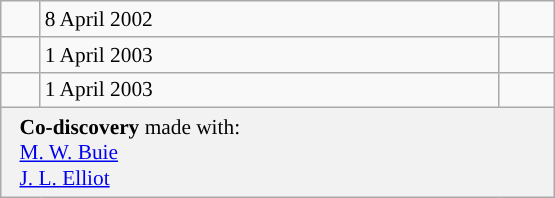<table class="wikitable" style="font-size: 89%; float: left; width: 26em; margin-right: 1em; height: 80px;">
<tr>
<td><strong></strong></td>
<td>8 April 2002</td>
<td> </td>
</tr>
<tr>
<td></td>
<td>1 April 2003</td>
<td> </td>
</tr>
<tr>
<td></td>
<td>1 April 2003</td>
<td> </td>
</tr>
<tr>
<th colspan=3 style="font-weight: normal; text-align: left; padding: 4px 12px;"><strong>Co-discovery</strong> made with:<br> <a href='#'>M. W. Buie</a><br> <a href='#'>J. L. Elliot</a></th>
</tr>
</table>
